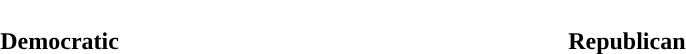<table style="width:60%; text-align:center">
<tr style="color:white">
<td style="background:"><strong>233</strong></td>
<td style="background:"><strong>202</strong></td>
</tr>
<tr>
<td><span><strong>Democratic</strong></span></td>
<td><span><strong>Republican</strong></span></td>
</tr>
</table>
